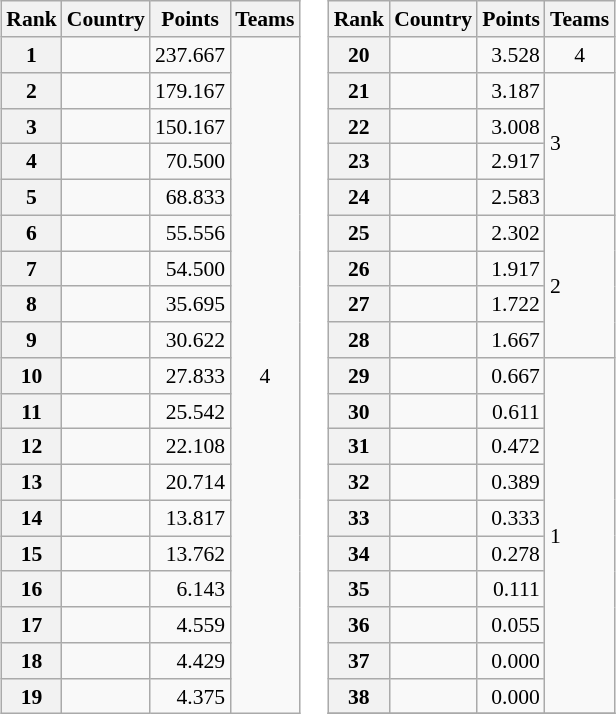<table>
<tr valign=top style="font-size:90%">
<td><br><table class="wikitable">
<tr>
<th>Rank</th>
<th>Country</th>
<th>Points</th>
<th>Teams</th>
</tr>
<tr>
<th>1</th>
<td></td>
<td align="right">237.667</td>
<td rowspan="19" align="center">4</td>
</tr>
<tr>
<th>2</th>
<td></td>
<td align="right">179.167</td>
</tr>
<tr>
<th>3</th>
<td></td>
<td align=right>150.167</td>
</tr>
<tr>
<th>4</th>
<td></td>
<td align=right>70.500</td>
</tr>
<tr>
<th>5</th>
<td></td>
<td align=right>68.833</td>
</tr>
<tr>
<th>6</th>
<td></td>
<td align="right">55.556</td>
</tr>
<tr>
<th>7</th>
<td></td>
<td align=right>54.500</td>
</tr>
<tr>
<th>8</th>
<td></td>
<td align="right">35.695</td>
</tr>
<tr>
<th>9</th>
<td></td>
<td align="right">30.622</td>
</tr>
<tr>
<th>10</th>
<td></td>
<td align="right">27.833</td>
</tr>
<tr>
<th>11</th>
<td></td>
<td align="right">25.542</td>
</tr>
<tr>
<th>12</th>
<td></td>
<td align=right>22.108</td>
</tr>
<tr>
<th>13</th>
<td></td>
<td align=right>20.714</td>
</tr>
<tr>
<th>14</th>
<td></td>
<td align="right">13.817</td>
</tr>
<tr>
<th>15</th>
<td></td>
<td align="right">13.762</td>
</tr>
<tr>
<th>16</th>
<td></td>
<td align=right>6.143</td>
</tr>
<tr>
<th>17</th>
<td></td>
<td align="right">4.559</td>
</tr>
<tr>
<th>18</th>
<td></td>
<td align=right>4.429</td>
</tr>
<tr>
<th>19</th>
<td></td>
<td align="right">4.375</td>
</tr>
</table>
</td>
<td><br><table class="wikitable">
<tr>
<th>Rank</th>
<th>Country</th>
<th>Points</th>
<th>Teams</th>
</tr>
<tr>
<th>20</th>
<td></td>
<td align="right">3.528</td>
<td align="center">4</td>
</tr>
<tr>
<th>21</th>
<td></td>
<td align="right">3.187</td>
<td rowspan="4">3</td>
</tr>
<tr>
<th>22</th>
<td></td>
<td align="right">3.008</td>
</tr>
<tr>
<th>23</th>
<td></td>
<td align="right">2.917</td>
</tr>
<tr>
<th>24</th>
<td></td>
<td align="right">2.583</td>
</tr>
<tr>
<th>25</th>
<td></td>
<td align="right">2.302</td>
<td rowspan="4">2</td>
</tr>
<tr>
<th>26</th>
<td></td>
<td align="right">1.917</td>
</tr>
<tr>
<th>27</th>
<td></td>
<td align=right>1.722</td>
</tr>
<tr>
<th>28</th>
<td></td>
<td align="right">1.667</td>
</tr>
<tr>
<th>29</th>
<td></td>
<td align="right">0.667</td>
<td rowspan="10">1</td>
</tr>
<tr>
<th>30</th>
<td></td>
<td align="right">0.611</td>
</tr>
<tr>
<th>31</th>
<td></td>
<td align="right">0.472</td>
</tr>
<tr>
<th>32</th>
<td></td>
<td align="right">0.389</td>
</tr>
<tr>
<th>33</th>
<td></td>
<td align="right">0.333</td>
</tr>
<tr>
<th>34</th>
<td></td>
<td align="right">0.278</td>
</tr>
<tr>
<th>35</th>
<td></td>
<td align="right">0.111</td>
</tr>
<tr>
<th>36</th>
<td></td>
<td align="right">0.055</td>
</tr>
<tr>
<th>37</th>
<td></td>
<td align="right">0.000</td>
</tr>
<tr>
<th>38</th>
<td></td>
<td align=right>0.000</td>
</tr>
<tr>
</tr>
</table>
</td>
</tr>
</table>
